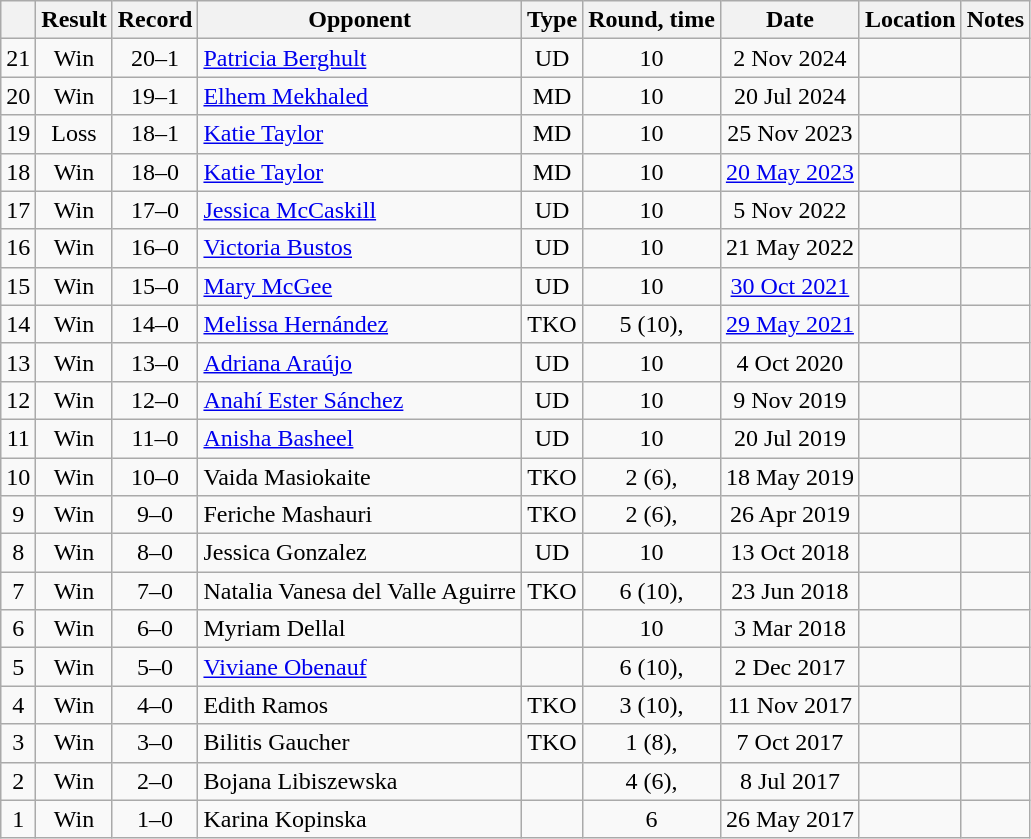<table class="wikitable" style="text-align:center">
<tr>
<th></th>
<th>Result</th>
<th>Record</th>
<th>Opponent</th>
<th>Type</th>
<th>Round, time</th>
<th>Date</th>
<th>Location</th>
<th>Notes</th>
</tr>
<tr>
<td>21</td>
<td>Win</td>
<td>20–1</td>
<td align=left><a href='#'>Patricia Berghult</a></td>
<td>UD</td>
<td>10</td>
<td>2 Nov 2024</td>
<td style="text-align:left;"></td>
<td style="text-align:left;"></td>
</tr>
<tr>
<td>20</td>
<td>Win</td>
<td>19–1</td>
<td align=left><a href='#'>Elhem Mekhaled</a></td>
<td>MD</td>
<td>10</td>
<td>20 Jul 2024</td>
<td style="text-align:left;"></td>
<td style="text-align:left;"></td>
</tr>
<tr>
<td>19</td>
<td>Loss</td>
<td>18–1</td>
<td align=left><a href='#'>Katie Taylor</a></td>
<td>MD</td>
<td>10</td>
<td>25 Nov 2023</td>
<td style="text-align:left;"></td>
<td style="text-align:left;"></td>
</tr>
<tr>
<td>18</td>
<td>Win</td>
<td>18–0</td>
<td align=left><a href='#'>Katie Taylor</a></td>
<td>MD</td>
<td>10</td>
<td><a href='#'>20 May 2023</a></td>
<td style="text-align:left;"></td>
<td style="text-align:left;"></td>
</tr>
<tr>
<td>17</td>
<td>Win</td>
<td>17–0</td>
<td align=left><a href='#'>Jessica McCaskill</a></td>
<td>UD</td>
<td>10</td>
<td>5 Nov 2022</td>
<td align=left></td>
<td align=left></td>
</tr>
<tr>
<td>16</td>
<td>Win</td>
<td>16–0</td>
<td align=left><a href='#'>Victoria Bustos</a></td>
<td>UD</td>
<td>10</td>
<td>21 May 2022</td>
<td align=left></td>
<td align=left></td>
</tr>
<tr>
<td>15</td>
<td>Win</td>
<td>15–0</td>
<td align=left><a href='#'>Mary McGee</a></td>
<td>UD</td>
<td>10</td>
<td><a href='#'>30 Oct 2021</a></td>
<td align=left></td>
<td align=left></td>
</tr>
<tr>
<td>14</td>
<td>Win</td>
<td>14–0</td>
<td align=left><a href='#'>Melissa Hernández</a></td>
<td>TKO</td>
<td>5 (10), </td>
<td><a href='#'>29 May 2021</a></td>
<td align=left></td>
<td align=left></td>
</tr>
<tr>
<td>13</td>
<td>Win</td>
<td>13–0</td>
<td align=left><a href='#'>Adriana Araújo</a></td>
<td>UD</td>
<td>10</td>
<td>4 Oct 2020</td>
<td align=left></td>
<td align=left></td>
</tr>
<tr>
<td>12</td>
<td>Win</td>
<td>12–0</td>
<td align=left><a href='#'>Anahí Ester Sánchez</a></td>
<td>UD</td>
<td>10</td>
<td>9 Nov 2019</td>
<td align=left></td>
<td align=left></td>
</tr>
<tr>
<td>11</td>
<td>Win</td>
<td>11–0</td>
<td align=left><a href='#'>Anisha Basheel</a></td>
<td>UD</td>
<td>10</td>
<td>20 Jul 2019</td>
<td align=left></td>
<td align=left></td>
</tr>
<tr>
<td>10</td>
<td>Win</td>
<td>10–0</td>
<td align=left>Vaida Masiokaite</td>
<td>TKO</td>
<td>2 (6), </td>
<td>18 May 2019</td>
<td align=left></td>
<td align=left></td>
</tr>
<tr>
<td>9</td>
<td>Win</td>
<td>9–0</td>
<td align=left>Feriche Mashauri</td>
<td>TKO</td>
<td>2 (6), </td>
<td>26 Apr 2019</td>
<td align=left></td>
<td align=left></td>
</tr>
<tr>
<td>8</td>
<td>Win</td>
<td>8–0</td>
<td align=left>Jessica Gonzalez</td>
<td>UD</td>
<td>10</td>
<td>13 Oct 2018</td>
<td align=left></td>
<td align=left></td>
</tr>
<tr>
<td>7</td>
<td>Win</td>
<td>7–0</td>
<td align=left>Natalia Vanesa del Valle Aguirre</td>
<td>TKO</td>
<td>6 (10), </td>
<td>23 Jun 2018</td>
<td align=left></td>
<td align=left></td>
</tr>
<tr>
<td>6</td>
<td>Win</td>
<td>6–0</td>
<td align=left>Myriam Dellal</td>
<td></td>
<td>10</td>
<td>3 Mar 2018</td>
<td align=left></td>
<td align=left></td>
</tr>
<tr>
<td>5</td>
<td>Win</td>
<td>5–0</td>
<td align=left><a href='#'>Viviane Obenauf</a></td>
<td></td>
<td>6 (10), </td>
<td>2 Dec 2017</td>
<td align=left></td>
<td align=left></td>
</tr>
<tr>
<td>4</td>
<td>Win</td>
<td>4–0</td>
<td align=left>Edith Ramos</td>
<td>TKO</td>
<td>3 (10), </td>
<td>11 Nov 2017</td>
<td align=left></td>
<td align=left></td>
</tr>
<tr>
<td>3</td>
<td>Win</td>
<td>3–0</td>
<td align=left>Bilitis Gaucher</td>
<td>TKO</td>
<td>1 (8), </td>
<td>7 Oct 2017</td>
<td align=left></td>
<td align=left></td>
</tr>
<tr>
<td>2</td>
<td>Win</td>
<td>2–0</td>
<td align=left>Bojana Libiszewska</td>
<td></td>
<td>4 (6), </td>
<td>8 Jul 2017</td>
<td align=left></td>
<td align=left></td>
</tr>
<tr>
<td>1</td>
<td>Win</td>
<td>1–0</td>
<td align=left>Karina Kopinska</td>
<td></td>
<td>6</td>
<td>26 May 2017</td>
<td align=left></td>
<td align=left></td>
</tr>
</table>
